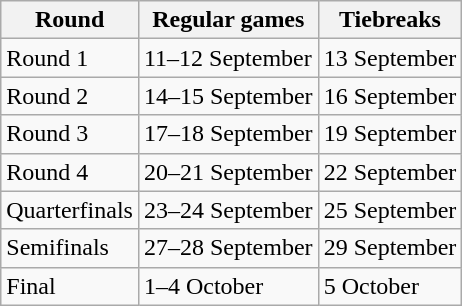<table class="wikitable">
<tr>
<th>Round</th>
<th>Regular games</th>
<th>Tiebreaks</th>
</tr>
<tr>
<td>Round 1</td>
<td>11–12 September</td>
<td>13 September</td>
</tr>
<tr>
<td>Round 2</td>
<td>14–15 September</td>
<td>16 September</td>
</tr>
<tr>
<td>Round 3</td>
<td>17–18 September</td>
<td>19 September</td>
</tr>
<tr>
<td>Round 4</td>
<td>20–21 September</td>
<td>22 September</td>
</tr>
<tr>
<td>Quarterfinals</td>
<td>23–24 September</td>
<td>25 September</td>
</tr>
<tr>
<td>Semifinals</td>
<td>27–28 September</td>
<td>29 September</td>
</tr>
<tr>
<td>Final</td>
<td>1–4 October</td>
<td>5 October</td>
</tr>
</table>
